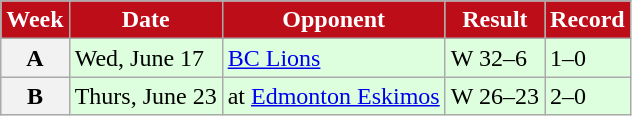<table class="wikitable sortable">
<tr>
<th style="background:#bd0d18;color:#FFFFFF;">Week</th>
<th style="background:#bd0d18;color:#FFFFFF;">Date</th>
<th style="background:#bd0d18;color:#FFFFFF;">Opponent</th>
<th style="background:#bd0d18;color:#FFFFFF;">Result</th>
<th style="background:#bd0d18;color:#FFFFFF;">Record</th>
</tr>
<tr style="background:#ddffdd">
<th>A</th>
<td>Wed, June 17</td>
<td><a href='#'>BC Lions</a></td>
<td>W 32–6</td>
<td>1–0</td>
</tr>
<tr style="background:#ddffdd">
<th>B</th>
<td>Thurs, June 23</td>
<td>at <a href='#'>Edmonton Eskimos</a></td>
<td>W 26–23</td>
<td>2–0</td>
</tr>
</table>
